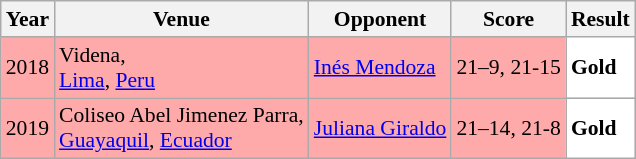<table class="sortable wikitable" style="font-size: 90%;">
<tr>
<th>Year</th>
<th>Venue</th>
<th>Opponent</th>
<th>Score</th>
<th>Result</th>
</tr>
<tr style="background:#FFAAAA">
<td align="center">2018</td>
<td align="left">Videna,<br><a href='#'>Lima</a>, <a href='#'>Peru</a></td>
<td align="left"> <a href='#'>Inés Mendoza</a></td>
<td align="left">21–9, 21-15</td>
<td style="text-align:left; background:white"> <strong>Gold</strong> </td>
</tr>
<tr style="background:#FFAAAA">
<td align="center">2019</td>
<td align="left">Coliseo Abel Jimenez Parra,<br><a href='#'>Guayaquil</a>, <a href='#'>Ecuador</a></td>
<td align="left"> <a href='#'>Juliana Giraldo</a></td>
<td align="left">21–14, 21-8</td>
<td style="text-align:left; background:white"> <strong>Gold</strong></td>
</tr>
</table>
